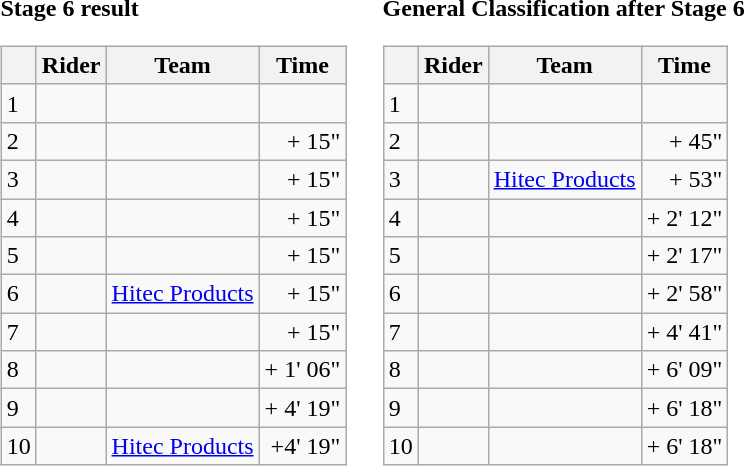<table>
<tr>
<td><strong>Stage 6 result</strong><br><table class="wikitable">
<tr>
<th></th>
<th>Rider</th>
<th>Team</th>
<th>Time</th>
</tr>
<tr>
<td>1</td>
<td></td>
<td></td>
<td align="right"></td>
</tr>
<tr>
<td>2</td>
<td></td>
<td></td>
<td align="right">+ 15"</td>
</tr>
<tr>
<td>3</td>
<td></td>
<td></td>
<td align="right">+ 15"</td>
</tr>
<tr>
<td>4</td>
<td></td>
<td></td>
<td align="right">+ 15"</td>
</tr>
<tr>
<td>5</td>
<td></td>
<td></td>
<td align="right">+ 15"</td>
</tr>
<tr>
<td>6</td>
<td></td>
<td><a href='#'>Hitec Products</a></td>
<td align="right">+ 15"</td>
</tr>
<tr>
<td>7</td>
<td></td>
<td></td>
<td align="right">+ 15"</td>
</tr>
<tr>
<td>8</td>
<td></td>
<td></td>
<td align="right">+ 1' 06"</td>
</tr>
<tr>
<td>9</td>
<td></td>
<td></td>
<td align="right">+ 4' 19"</td>
</tr>
<tr>
<td>10</td>
<td></td>
<td><a href='#'>Hitec Products</a></td>
<td align="right">+4' 19"</td>
</tr>
</table>
</td>
<td></td>
<td><strong>General Classification after Stage 6</strong><br><table class="wikitable">
<tr>
<th></th>
<th>Rider</th>
<th>Team</th>
<th>Time</th>
</tr>
<tr>
<td>1</td>
<td> </td>
<td></td>
<td align="right"></td>
</tr>
<tr>
<td>2</td>
<td></td>
<td></td>
<td align="right">+ 45"</td>
</tr>
<tr>
<td>3</td>
<td></td>
<td><a href='#'>Hitec Products</a></td>
<td align="right">+ 53"</td>
</tr>
<tr>
<td>4</td>
<td></td>
<td></td>
<td align="right">+ 2' 12"</td>
</tr>
<tr>
<td>5</td>
<td></td>
<td></td>
<td align="right">+ 2' 17"</td>
</tr>
<tr>
<td>6</td>
<td></td>
<td></td>
<td align="right">+ 2' 58"</td>
</tr>
<tr>
<td>7</td>
<td></td>
<td></td>
<td align="right">+ 4' 41"</td>
</tr>
<tr>
<td>8</td>
<td></td>
<td></td>
<td align="right">+ 6' 09"</td>
</tr>
<tr>
<td>9</td>
<td></td>
<td></td>
<td align="right">+ 6' 18"</td>
</tr>
<tr>
<td>10</td>
<td></td>
<td></td>
<td align="right">+ 6' 18"</td>
</tr>
</table>
</td>
</tr>
</table>
